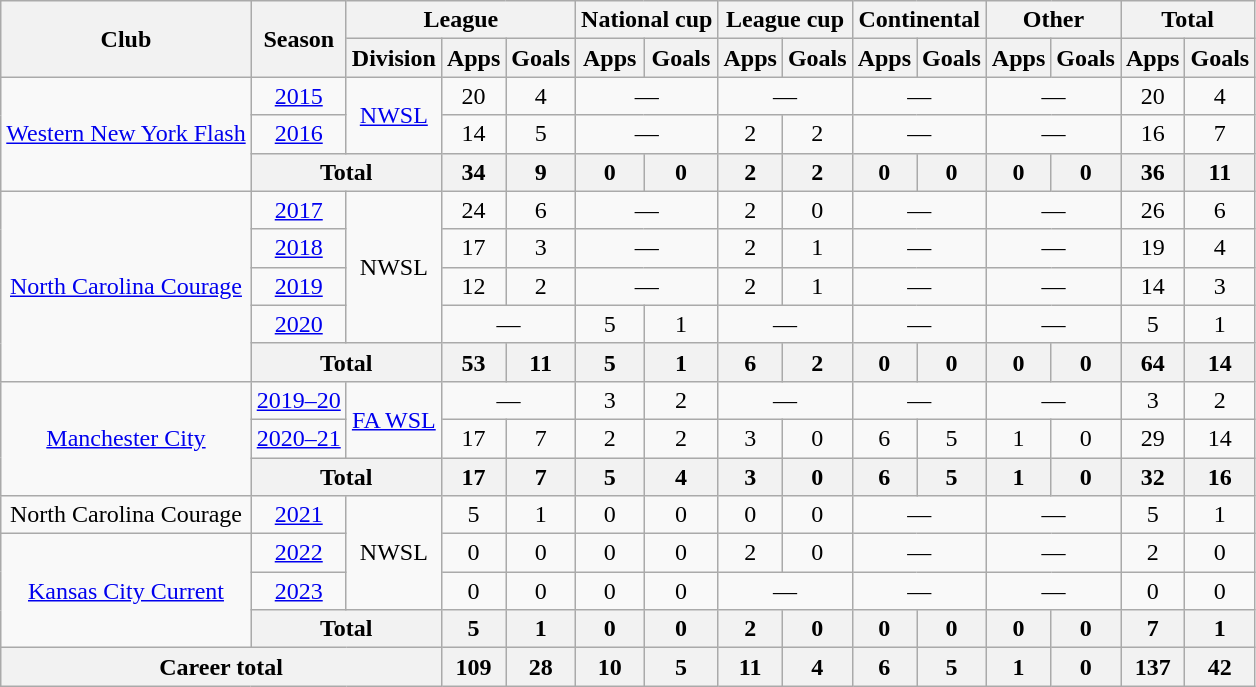<table class="wikitable" style="text-align:center">
<tr>
<th rowspan="2">Club</th>
<th rowspan="2">Season</th>
<th colspan="3">League</th>
<th colspan="2">National cup</th>
<th colspan="2">League cup</th>
<th colspan="2">Continental</th>
<th colspan="2">Other</th>
<th colspan="2">Total</th>
</tr>
<tr>
<th>Division</th>
<th>Apps</th>
<th>Goals</th>
<th>Apps</th>
<th>Goals</th>
<th>Apps</th>
<th>Goals</th>
<th>Apps</th>
<th>Goals</th>
<th>Apps</th>
<th>Goals</th>
<th>Apps</th>
<th>Goals</th>
</tr>
<tr>
<td rowspan="3"><a href='#'>Western New York Flash</a></td>
<td><a href='#'>2015</a></td>
<td rowspan="2"><a href='#'>NWSL</a></td>
<td>20</td>
<td>4</td>
<td colspan="2">—</td>
<td colspan="2">—</td>
<td colspan="2">—</td>
<td colspan="2">—</td>
<td>20</td>
<td>4</td>
</tr>
<tr>
<td><a href='#'>2016</a></td>
<td>14</td>
<td>5</td>
<td colspan="2">—</td>
<td>2</td>
<td>2</td>
<td colspan="2">—</td>
<td colspan="2">—</td>
<td>16</td>
<td>7</td>
</tr>
<tr>
<th colspan="2">Total</th>
<th>34</th>
<th>9</th>
<th>0</th>
<th>0</th>
<th>2</th>
<th>2</th>
<th>0</th>
<th>0</th>
<th>0</th>
<th>0</th>
<th>36</th>
<th>11</th>
</tr>
<tr>
<td rowspan="5"><a href='#'>North Carolina Courage</a></td>
<td><a href='#'>2017</a></td>
<td rowspan="4">NWSL</td>
<td>24</td>
<td>6</td>
<td colspan="2">—</td>
<td>2</td>
<td>0</td>
<td colspan="2">—</td>
<td colspan="2">—</td>
<td>26</td>
<td>6</td>
</tr>
<tr>
<td><a href='#'>2018</a></td>
<td>17</td>
<td>3</td>
<td colspan="2">—</td>
<td>2</td>
<td>1</td>
<td colspan="2">—</td>
<td colspan="2">—</td>
<td>19</td>
<td>4</td>
</tr>
<tr>
<td><a href='#'>2019</a></td>
<td>12</td>
<td>2</td>
<td colspan="2">—</td>
<td>2</td>
<td>1</td>
<td colspan="2">—</td>
<td colspan="2">—</td>
<td>14</td>
<td>3</td>
</tr>
<tr>
<td><a href='#'>2020</a></td>
<td colspan="2">—</td>
<td>5</td>
<td>1</td>
<td colspan="2">—</td>
<td colspan="2">—</td>
<td colspan="2">—</td>
<td>5</td>
<td>1</td>
</tr>
<tr>
<th colspan="2">Total</th>
<th>53</th>
<th>11</th>
<th>5</th>
<th>1</th>
<th>6</th>
<th>2</th>
<th>0</th>
<th>0</th>
<th>0</th>
<th>0</th>
<th>64</th>
<th>14</th>
</tr>
<tr>
<td rowspan="3"><a href='#'>Manchester City</a></td>
<td><a href='#'>2019–20</a></td>
<td rowspan="2"><a href='#'>FA WSL</a></td>
<td colspan="2">—</td>
<td>3</td>
<td>2</td>
<td colspan="2">—</td>
<td colspan="2">—</td>
<td colspan="2">—</td>
<td>3</td>
<td>2</td>
</tr>
<tr>
<td><a href='#'>2020–21</a></td>
<td>17</td>
<td>7</td>
<td>2</td>
<td>2</td>
<td>3</td>
<td>0</td>
<td>6</td>
<td>5</td>
<td>1</td>
<td>0</td>
<td>29</td>
<td>14</td>
</tr>
<tr>
<th colspan="2">Total</th>
<th>17</th>
<th>7</th>
<th>5</th>
<th>4</th>
<th>3</th>
<th>0</th>
<th>6</th>
<th>5</th>
<th>1</th>
<th>0</th>
<th>32</th>
<th>16</th>
</tr>
<tr>
<td>North Carolina Courage</td>
<td><a href='#'>2021</a></td>
<td rowspan="3">NWSL</td>
<td>5</td>
<td>1</td>
<td>0</td>
<td>0</td>
<td>0</td>
<td>0</td>
<td colspan="2">—</td>
<td colspan="2">—</td>
<td>5</td>
<td>1</td>
</tr>
<tr>
<td rowspan="3"><a href='#'>Kansas City Current</a></td>
<td><a href='#'>2022</a></td>
<td>0</td>
<td>0</td>
<td>0</td>
<td>0</td>
<td>2</td>
<td>0</td>
<td colspan="2">—</td>
<td colspan="2">—</td>
<td>2</td>
<td>0</td>
</tr>
<tr>
<td><a href='#'>2023</a></td>
<td>0</td>
<td>0</td>
<td>0</td>
<td>0</td>
<td colspan="2">—</td>
<td colspan="2">—</td>
<td colspan="2">—</td>
<td>0</td>
<td>0</td>
</tr>
<tr>
<th colspan="2">Total</th>
<th>5</th>
<th>1</th>
<th>0</th>
<th>0</th>
<th>2</th>
<th>0</th>
<th>0</th>
<th>0</th>
<th>0</th>
<th>0</th>
<th>7</th>
<th>1</th>
</tr>
<tr>
<th colspan="3">Career total</th>
<th>109</th>
<th>28</th>
<th>10</th>
<th>5</th>
<th>11</th>
<th>4</th>
<th>6</th>
<th>5</th>
<th>1</th>
<th>0</th>
<th>137</th>
<th>42</th>
</tr>
</table>
